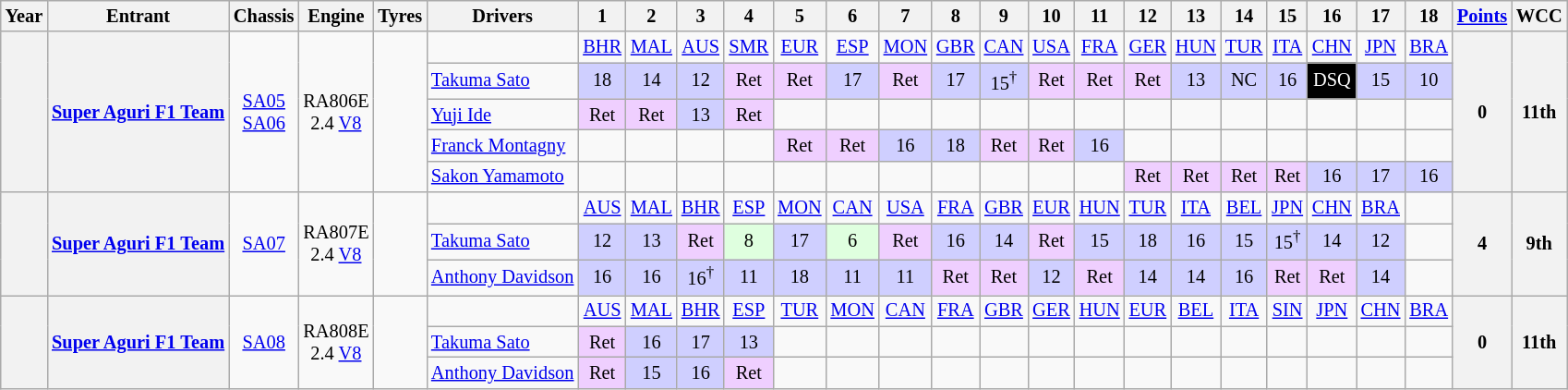<table class="wikitable" style="text-align:center; font-size:85%">
<tr>
<th>Year</th>
<th>Entrant</th>
<th>Chassis</th>
<th>Engine</th>
<th>Tyres</th>
<th>Drivers</th>
<th>1</th>
<th>2</th>
<th>3</th>
<th>4</th>
<th>5</th>
<th>6</th>
<th>7</th>
<th>8</th>
<th>9</th>
<th>10</th>
<th>11</th>
<th>12</th>
<th>13</th>
<th>14</th>
<th>15</th>
<th>16</th>
<th>17</th>
<th>18</th>
<th><a href='#'>Points</a></th>
<th>WCC</th>
</tr>
<tr>
<th rowspan=5></th>
<th rowspan=5><a href='#'>Super Aguri F1 Team</a></th>
<td rowspan=5><a href='#'>SA05</a><br><a href='#'>SA06</a></td>
<td rowspan=5>RA806E<br>2.4 <a href='#'>V8</a></td>
<td rowspan=5></td>
<td></td>
<td><a href='#'>BHR</a></td>
<td><a href='#'>MAL</a></td>
<td><a href='#'>AUS</a></td>
<td><a href='#'>SMR</a></td>
<td><a href='#'>EUR</a></td>
<td><a href='#'>ESP</a></td>
<td><a href='#'>MON</a></td>
<td><a href='#'>GBR</a></td>
<td><a href='#'>CAN</a></td>
<td><a href='#'>USA</a></td>
<td><a href='#'>FRA</a></td>
<td><a href='#'>GER</a></td>
<td><a href='#'>HUN</a></td>
<td><a href='#'>TUR</a></td>
<td><a href='#'>ITA</a></td>
<td><a href='#'>CHN</a></td>
<td><a href='#'>JPN</a></td>
<td><a href='#'>BRA</a></td>
<th rowspan=5>0</th>
<th rowspan=5>11th</th>
</tr>
<tr>
<td align="left"> <a href='#'>Takuma Sato</a></td>
<td style="background:#cfcfff;">18</td>
<td style="background:#cfcfff;">14</td>
<td style="background:#cfcfff;">12</td>
<td style="background:#efcfff;">Ret</td>
<td style="background:#efcfff;">Ret</td>
<td style="background:#cfcfff;">17</td>
<td style="background:#efcfff;">Ret</td>
<td style="background:#cfcfff;">17</td>
<td style="background:#cfcfff;">15<sup>†</sup></td>
<td style="background:#efcfff;">Ret</td>
<td style="background:#efcfff;">Ret</td>
<td style="background:#efcfff;">Ret</td>
<td style="background:#cfcfff;">13</td>
<td style="background:#cfcfff;">NC</td>
<td style="background:#cfcfff;">16</td>
<td style="background:#000; color:white;">DSQ</td>
<td style="background:#cfcfff;">15</td>
<td style="background:#cfcfff;">10</td>
</tr>
<tr>
<td align="left"> <a href='#'>Yuji Ide</a></td>
<td style="background:#efcfff;">Ret</td>
<td style="background:#efcfff;">Ret</td>
<td style="background:#cfcfff;">13</td>
<td style="background:#efcfff;">Ret</td>
<td></td>
<td></td>
<td></td>
<td></td>
<td></td>
<td></td>
<td></td>
<td></td>
<td></td>
<td></td>
<td></td>
<td></td>
<td></td>
<td></td>
</tr>
<tr>
<td align="left"> <a href='#'>Franck Montagny</a></td>
<td></td>
<td></td>
<td></td>
<td></td>
<td style="background:#efcfff;">Ret</td>
<td style="background:#efcfff;">Ret</td>
<td style="background:#cfcfff;">16</td>
<td style="background:#cfcfff;">18</td>
<td style="background:#efcfff;">Ret</td>
<td style="background:#efcfff;">Ret</td>
<td style="background:#cfcfff;">16</td>
<td></td>
<td></td>
<td></td>
<td></td>
<td></td>
<td></td>
<td></td>
</tr>
<tr>
<td align="left"> <a href='#'>Sakon Yamamoto</a></td>
<td></td>
<td></td>
<td></td>
<td></td>
<td></td>
<td></td>
<td></td>
<td></td>
<td></td>
<td></td>
<td></td>
<td style="background:#efcfff;">Ret</td>
<td style="background:#efcfff;">Ret</td>
<td style="background:#efcfff;">Ret</td>
<td style="background:#efcfff;">Ret</td>
<td style="background:#cfcfff;">16</td>
<td style="background:#cfcfff;">17</td>
<td style="background:#cfcfff;">16</td>
</tr>
<tr>
<th rowspan=3></th>
<th rowspan=3><a href='#'>Super Aguri F1 Team</a></th>
<td rowspan=3><a href='#'>SA07</a></td>
<td rowspan=3>RA807E<br>2.4 <a href='#'>V8</a></td>
<td rowspan=3></td>
<td></td>
<td><a href='#'>AUS</a></td>
<td><a href='#'>MAL</a></td>
<td><a href='#'>BHR</a></td>
<td><a href='#'>ESP</a></td>
<td><a href='#'>MON</a></td>
<td><a href='#'>CAN</a></td>
<td><a href='#'>USA</a></td>
<td><a href='#'>FRA</a></td>
<td><a href='#'>GBR</a></td>
<td><a href='#'>EUR</a></td>
<td><a href='#'>HUN</a></td>
<td><a href='#'>TUR</a></td>
<td><a href='#'>ITA</a></td>
<td><a href='#'>BEL</a></td>
<td><a href='#'>JPN</a></td>
<td><a href='#'>CHN</a></td>
<td><a href='#'>BRA</a></td>
<td></td>
<th rowspan=3>4</th>
<th rowspan=3>9th</th>
</tr>
<tr>
<td align="left"> <a href='#'>Takuma Sato</a></td>
<td style="background:#cfcfff;">12</td>
<td style="background:#cfcfff;">13</td>
<td style="background:#efcfff;">Ret</td>
<td style="background:#dfffdf;">8</td>
<td style="background:#cfcfff;">17</td>
<td style="background:#dfffdf;">6</td>
<td style="background:#efcfff;">Ret</td>
<td style="background:#cfcfff;">16</td>
<td style="background:#cfcfff;">14</td>
<td style="background:#efcfff;">Ret</td>
<td style="background:#cfcfff;">15</td>
<td style="background:#cfcfff;">18</td>
<td style="background:#cfcfff;">16</td>
<td style="background:#cfcfff;">15</td>
<td style="background:#cfcfff;">15<sup>†</sup></td>
<td style="background:#cfcfff;">14</td>
<td style="background:#cfcfff;">12</td>
<td></td>
</tr>
<tr>
<td align="left"> <a href='#'>Anthony Davidson</a></td>
<td style="background:#cfcfff;">16</td>
<td style="background:#cfcfff;">16</td>
<td style="background:#cfcfff;">16<sup>†</sup></td>
<td style="background:#cfcfff;">11</td>
<td style="background:#cfcfff;">18</td>
<td style="background:#cfcfff;">11</td>
<td style="background:#cfcfff;">11</td>
<td style="background:#efcfff;">Ret</td>
<td style="background:#efcfff;">Ret</td>
<td style="background:#cfcfff;">12</td>
<td style="background:#efcfff;">Ret</td>
<td style="background:#cfcfff;">14</td>
<td style="background:#cfcfff;">14</td>
<td style="background:#cfcfff;">16</td>
<td style="background:#efcfff;">Ret</td>
<td style="background:#efcfff;">Ret</td>
<td style="background:#cfcfff;">14</td>
<td></td>
</tr>
<tr>
<th rowspan=3></th>
<th rowspan=3><a href='#'>Super Aguri F1 Team</a></th>
<td rowspan=3><a href='#'>SA08</a></td>
<td rowspan=3>RA808E<br>2.4 <a href='#'>V8</a></td>
<td rowspan=3></td>
<td></td>
<td><a href='#'>AUS</a></td>
<td><a href='#'>MAL</a></td>
<td><a href='#'>BHR</a></td>
<td><a href='#'>ESP</a></td>
<td><a href='#'>TUR</a></td>
<td><a href='#'>MON</a></td>
<td><a href='#'>CAN</a></td>
<td><a href='#'>FRA</a></td>
<td><a href='#'>GBR</a></td>
<td><a href='#'>GER</a></td>
<td><a href='#'>HUN</a></td>
<td><a href='#'>EUR</a></td>
<td><a href='#'>BEL</a></td>
<td><a href='#'>ITA</a></td>
<td><a href='#'>SIN</a></td>
<td><a href='#'>JPN</a></td>
<td><a href='#'>CHN</a></td>
<td><a href='#'>BRA</a></td>
<th rowspan=3>0</th>
<th rowspan=3>11th</th>
</tr>
<tr>
<td align="left"> <a href='#'>Takuma Sato</a></td>
<td style="background:#efcfff;">Ret</td>
<td style="background:#cfcfff;">16</td>
<td style="background:#cfcfff;">17</td>
<td style="background:#cfcfff;">13</td>
<td></td>
<td></td>
<td></td>
<td></td>
<td></td>
<td></td>
<td></td>
<td></td>
<td></td>
<td></td>
<td></td>
<td></td>
<td></td>
<td></td>
</tr>
<tr>
<td align="left"> <a href='#'>Anthony Davidson</a></td>
<td style="background:#efcfff;">Ret</td>
<td style="background:#cfcfff;">15</td>
<td style="background:#cfcfff;">16</td>
<td style="background:#efcfff;">Ret</td>
<td></td>
<td></td>
<td></td>
<td></td>
<td></td>
<td></td>
<td></td>
<td></td>
<td></td>
<td></td>
<td></td>
<td></td>
<td></td>
<td></td>
</tr>
</table>
